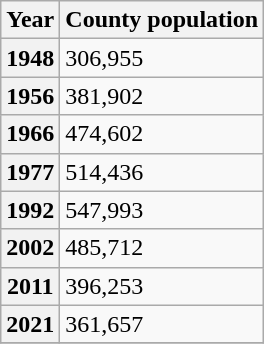<table class="wikitable">
<tr>
<th>Year</th>
<th>County population</th>
</tr>
<tr>
<th>1948</th>
<td>306,955 </td>
</tr>
<tr>
<th>1956</th>
<td>381,902 </td>
</tr>
<tr>
<th>1966</th>
<td>474,602 </td>
</tr>
<tr>
<th>1977</th>
<td>514,436 </td>
</tr>
<tr>
<th>1992</th>
<td>547,993 </td>
</tr>
<tr>
<th>2002</th>
<td>485,712 </td>
</tr>
<tr>
<th>2011</th>
<td>396,253 </td>
</tr>
<tr>
<th>2021</th>
<td>361,657 </td>
</tr>
<tr>
</tr>
</table>
